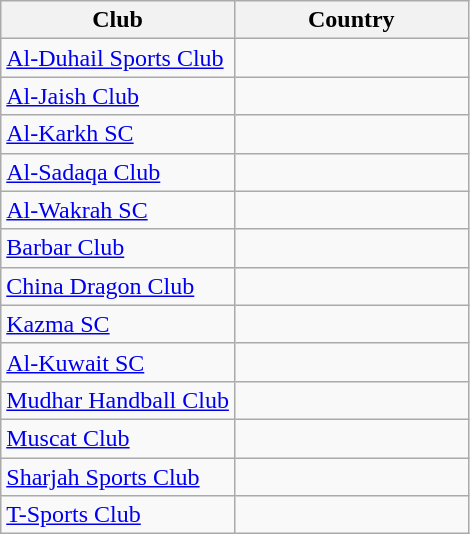<table class="wikitable sortable">
<tr>
<th width=50%>Club</th>
<th width=50%>Country</th>
</tr>
<tr>
<td><a href='#'>Al-Duhail Sports Club</a></td>
<td></td>
</tr>
<tr>
<td><a href='#'>Al-Jaish Club</a></td>
<td></td>
</tr>
<tr>
<td><a href='#'>Al-Karkh SC</a></td>
<td></td>
</tr>
<tr>
<td><a href='#'>Al-Sadaqa Club</a></td>
<td></td>
</tr>
<tr>
<td><a href='#'>Al-Wakrah SC</a></td>
<td></td>
</tr>
<tr>
<td><a href='#'>Barbar Club</a></td>
<td></td>
</tr>
<tr>
<td><a href='#'>China Dragon Club</a></td>
<td></td>
</tr>
<tr>
<td><a href='#'>Kazma SC</a></td>
<td></td>
</tr>
<tr>
<td><a href='#'>Al-Kuwait SC</a></td>
<td></td>
</tr>
<tr>
<td><a href='#'>Mudhar Handball Club</a></td>
<td></td>
</tr>
<tr>
<td><a href='#'>Muscat Club</a></td>
<td></td>
</tr>
<tr>
<td><a href='#'>Sharjah Sports Club</a></td>
<td></td>
</tr>
<tr>
<td><a href='#'>T-Sports Club</a></td>
<td></td>
</tr>
</table>
